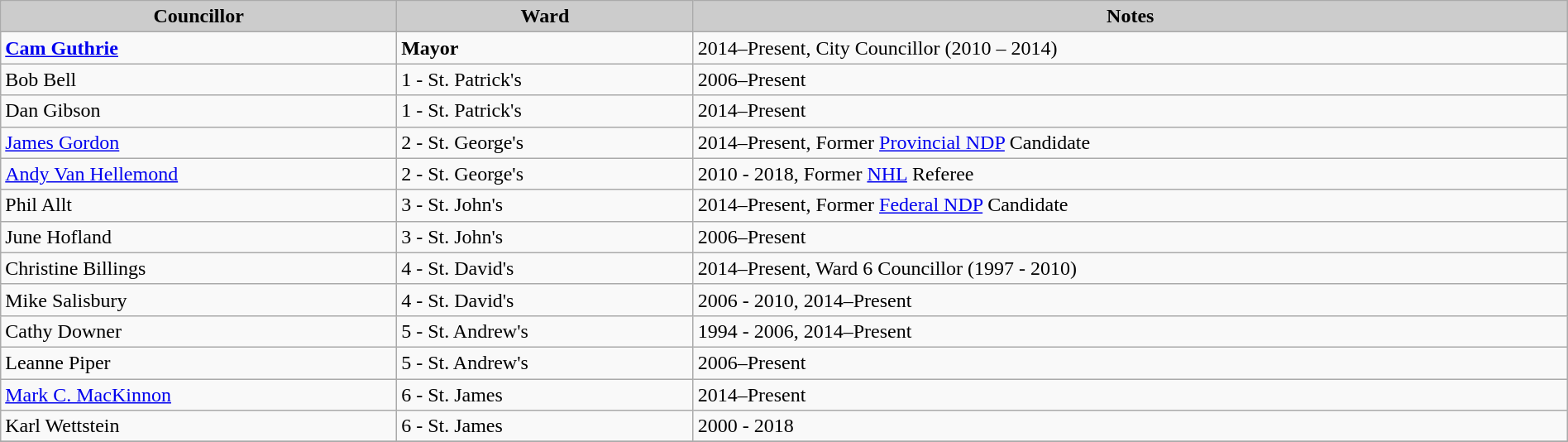<table class="wikitable" width=100%>
<tr>
<th style="background:#cccccc;"><strong>Councillor</strong></th>
<th style="background:#cccccc;"><strong>Ward</strong></th>
<th style="background:#cccccc;"><strong>Notes</strong></th>
</tr>
<tr>
<td><strong><a href='#'>Cam Guthrie</a></strong></td>
<td><strong>Mayor</strong></td>
<td>2014–Present, City Councillor (2010 – 2014)</td>
</tr>
<tr>
<td>Bob Bell</td>
<td>1 - St. Patrick's</td>
<td>2006–Present</td>
</tr>
<tr>
<td>Dan Gibson</td>
<td>1 - St. Patrick's</td>
<td>2014–Present</td>
</tr>
<tr>
<td><a href='#'>James Gordon</a></td>
<td>2 - St. George's</td>
<td>2014–Present, Former <a href='#'>Provincial NDP</a> Candidate</td>
</tr>
<tr>
<td><a href='#'>Andy Van Hellemond</a></td>
<td>2 - St. George's</td>
<td>2010 - 2018, Former <a href='#'>NHL</a> Referee</td>
</tr>
<tr>
<td>Phil Allt</td>
<td>3 - St. John's</td>
<td>2014–Present, Former <a href='#'>Federal NDP</a> Candidate</td>
</tr>
<tr>
<td>June Hofland</td>
<td>3 - St. John's</td>
<td>2006–Present</td>
</tr>
<tr>
<td>Christine Billings</td>
<td>4 - St. David's</td>
<td>2014–Present,  Ward 6 Councillor (1997 - 2010)</td>
</tr>
<tr>
<td>Mike Salisbury</td>
<td>4 - St. David's</td>
<td>2006 - 2010, 2014–Present</td>
</tr>
<tr>
<td>Cathy Downer</td>
<td>5 - St. Andrew's</td>
<td>1994 - 2006, 2014–Present</td>
</tr>
<tr>
<td>Leanne Piper</td>
<td>5 - St. Andrew's</td>
<td>2006–Present</td>
</tr>
<tr>
<td><a href='#'>Mark C. MacKinnon</a></td>
<td>6 - St. James</td>
<td>2014–Present</td>
</tr>
<tr>
<td>Karl Wettstein</td>
<td>6 - St. James</td>
<td>2000 - 2018</td>
</tr>
<tr>
</tr>
</table>
